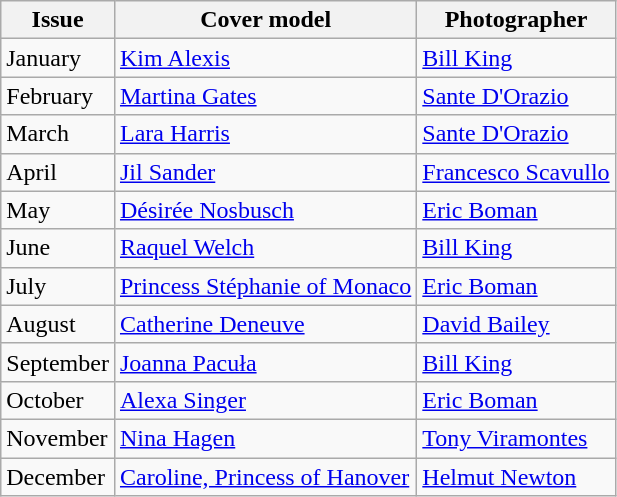<table class="sortable wikitable">
<tr>
<th>Issue</th>
<th>Cover model</th>
<th>Photographer</th>
</tr>
<tr>
<td>January</td>
<td><a href='#'>Kim Alexis</a></td>
<td><a href='#'>Bill King</a></td>
</tr>
<tr>
<td>February</td>
<td><a href='#'>Martina Gates</a></td>
<td><a href='#'>Sante D'Orazio</a></td>
</tr>
<tr>
<td>March</td>
<td><a href='#'>Lara Harris</a></td>
<td><a href='#'>Sante D'Orazio</a></td>
</tr>
<tr>
<td>April</td>
<td><a href='#'>Jil Sander</a></td>
<td><a href='#'>Francesco Scavullo</a></td>
</tr>
<tr>
<td>May</td>
<td><a href='#'>Désirée Nosbusch</a></td>
<td><a href='#'>Eric Boman</a></td>
</tr>
<tr>
<td>June</td>
<td><a href='#'>Raquel Welch</a></td>
<td><a href='#'>Bill King</a></td>
</tr>
<tr>
<td>July</td>
<td><a href='#'>Princess Stéphanie of Monaco</a></td>
<td><a href='#'>Eric Boman</a></td>
</tr>
<tr>
<td>August</td>
<td><a href='#'>Catherine Deneuve</a></td>
<td><a href='#'>David Bailey</a></td>
</tr>
<tr>
<td>September</td>
<td><a href='#'>Joanna Pacuła</a></td>
<td><a href='#'>Bill King</a></td>
</tr>
<tr>
<td>October</td>
<td><a href='#'>Alexa Singer</a></td>
<td><a href='#'>Eric Boman</a></td>
</tr>
<tr>
<td>November</td>
<td><a href='#'>Nina Hagen</a></td>
<td><a href='#'>Tony Viramontes</a></td>
</tr>
<tr>
<td>December</td>
<td><a href='#'>Caroline, Princess of Hanover</a></td>
<td><a href='#'>Helmut Newton</a></td>
</tr>
</table>
